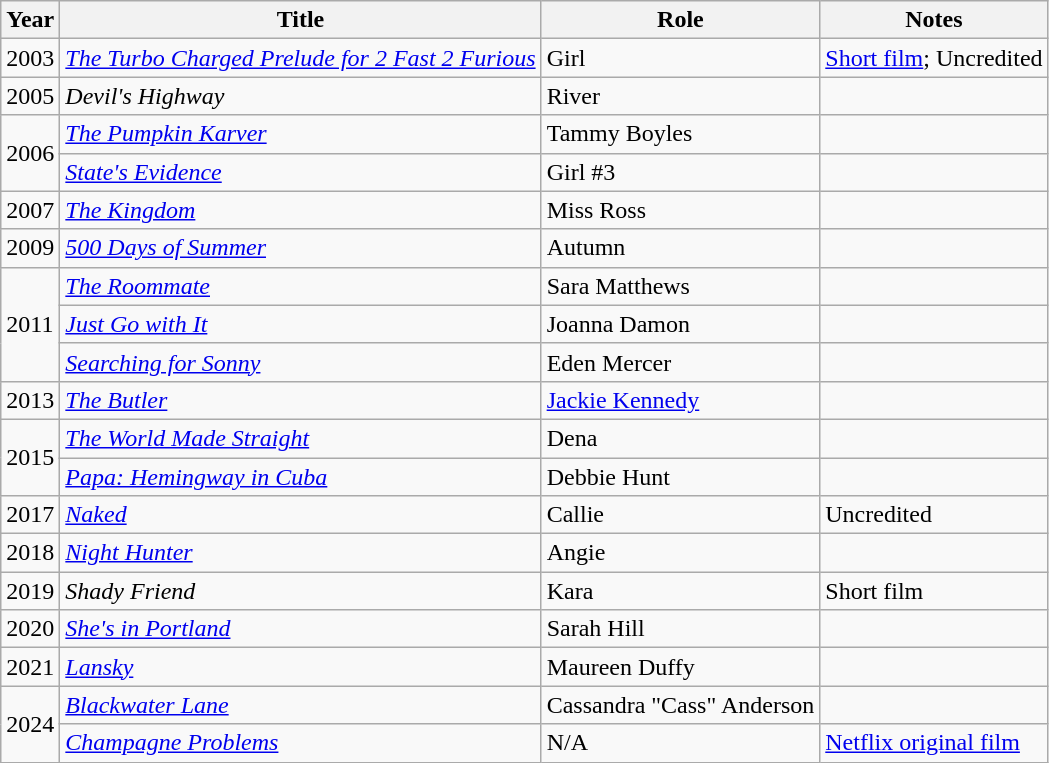<table class="wikitable sortable">
<tr>
<th>Year</th>
<th>Title</th>
<th>Role</th>
<th class="unsortable">Notes</th>
</tr>
<tr>
<td>2003</td>
<td><em><a href='#'>The Turbo Charged Prelude for 2 Fast 2 Furious</a></em></td>
<td>Girl</td>
<td><a href='#'>Short film</a>; Uncredited</td>
</tr>
<tr>
<td>2005</td>
<td><em>Devil's Highway</em></td>
<td>River</td>
<td></td>
</tr>
<tr>
<td rowspan="2">2006</td>
<td><em><a href='#'>The Pumpkin Karver</a></em></td>
<td>Tammy Boyles</td>
<td></td>
</tr>
<tr>
<td><em><a href='#'>State's Evidence</a></em></td>
<td>Girl #3</td>
<td></td>
</tr>
<tr>
<td>2007</td>
<td><em><a href='#'>The Kingdom</a></em></td>
<td>Miss Ross</td>
<td></td>
</tr>
<tr>
<td>2009</td>
<td><em><a href='#'>500 Days of Summer</a></em></td>
<td>Autumn</td>
<td></td>
</tr>
<tr>
<td rowspan="3">2011</td>
<td><em><a href='#'>The Roommate</a></em></td>
<td>Sara Matthews</td>
<td></td>
</tr>
<tr>
<td><em><a href='#'>Just Go with It</a></em></td>
<td>Joanna Damon</td>
<td></td>
</tr>
<tr>
<td><em><a href='#'>Searching for Sonny</a></em></td>
<td>Eden Mercer</td>
<td></td>
</tr>
<tr>
<td>2013</td>
<td><em><a href='#'>The Butler</a></em></td>
<td><a href='#'>Jackie Kennedy</a></td>
<td></td>
</tr>
<tr>
<td rowspan="2">2015</td>
<td><em><a href='#'>The World Made Straight</a></em></td>
<td>Dena</td>
<td></td>
</tr>
<tr>
<td><em><a href='#'>Papa: Hemingway in Cuba</a></em></td>
<td>Debbie Hunt</td>
<td></td>
</tr>
<tr>
<td>2017</td>
<td><em><a href='#'>Naked</a></em></td>
<td>Callie</td>
<td>Uncredited</td>
</tr>
<tr>
<td>2018</td>
<td><em><a href='#'>Night Hunter</a></em></td>
<td>Angie</td>
<td></td>
</tr>
<tr>
<td>2019</td>
<td><em>Shady Friend</em></td>
<td>Kara</td>
<td>Short film</td>
</tr>
<tr>
<td>2020</td>
<td><em><a href='#'>She's in Portland</a></em></td>
<td>Sarah Hill</td>
<td></td>
</tr>
<tr>
<td>2021</td>
<td><em><a href='#'>Lansky</a></em></td>
<td>Maureen Duffy</td>
<td></td>
</tr>
<tr>
<td rowspan="2">2024</td>
<td><em><a href='#'>Blackwater Lane</a></em></td>
<td>Cassandra "Cass" Anderson</td>
<td></td>
</tr>
<tr>
<td><em><a href='#'>Champagne Problems</a></em></td>
<td>N/A</td>
<td><a href='#'>Netflix original film</a></td>
</tr>
</table>
